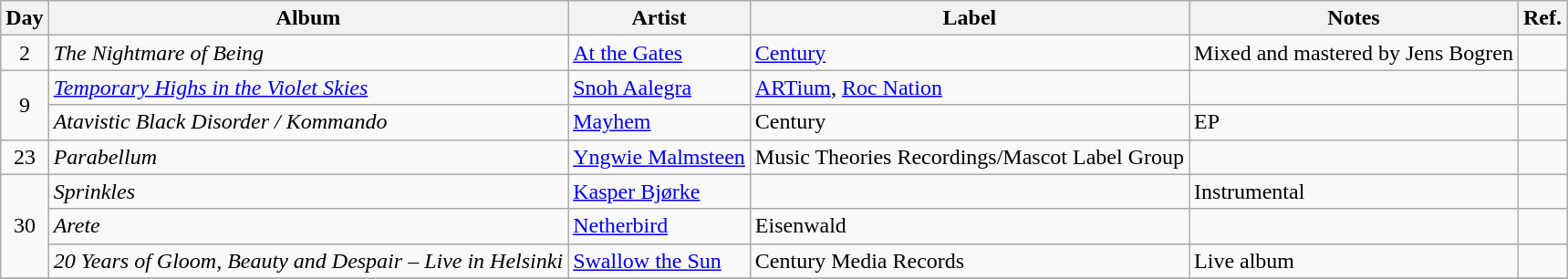<table class="wikitable">
<tr>
<th>Day</th>
<th>Album</th>
<th>Artist</th>
<th>Label</th>
<th>Notes</th>
<th>Ref.</th>
</tr>
<tr>
<td rowspan="1" style="text-align:center;">2</td>
<td><em>The Nightmare of Being</em></td>
<td><a href='#'>At the Gates</a></td>
<td><a href='#'>Century</a></td>
<td>Mixed and mastered by Jens Bogren</td>
<td></td>
</tr>
<tr>
<td rowspan="2" style="text-align:center;">9</td>
<td><em><a href='#'>Temporary Highs in the Violet Skies</a></em></td>
<td><a href='#'>Snoh Aalegra</a></td>
<td><a href='#'>ARTium</a>, <a href='#'>Roc Nation</a></td>
<td></td>
<td></td>
</tr>
<tr>
<td><em>Atavistic Black Disorder / Kommando</em></td>
<td><a href='#'>Mayhem</a></td>
<td>Century</td>
<td>EP</td>
<td></td>
</tr>
<tr>
<td rowspan="1" style="text-align:center;">23</td>
<td><em>Parabellum</em></td>
<td><a href='#'>Yngwie Malmsteen</a></td>
<td>Music Theories Recordings/Mascot Label Group</td>
<td></td>
<td></td>
</tr>
<tr>
<td rowspan="3" style="text-align:center;">30</td>
<td><em>Sprinkles</em></td>
<td><a href='#'>Kasper Bjørke</a></td>
<td></td>
<td>Instrumental</td>
<td></td>
</tr>
<tr>
<td><em>Arete</em></td>
<td><a href='#'>Netherbird</a></td>
<td>Eisenwald</td>
<td></td>
<td></td>
</tr>
<tr>
<td><em>20 Years of Gloom, Beauty and Despair – Live in Helsinki</em></td>
<td><a href='#'>Swallow the Sun</a></td>
<td>Century Media Records</td>
<td>Live album</td>
<td></td>
</tr>
<tr>
</tr>
</table>
